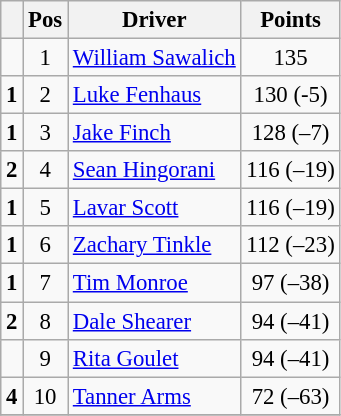<table class="wikitable" style="font-size: 95%;">
<tr>
<th></th>
<th>Pos</th>
<th>Driver</th>
<th>Points</th>
</tr>
<tr>
<td align="left"></td>
<td style="text-align:center;">1</td>
<td><a href='#'>William Sawalich</a></td>
<td style="text-align:center;">135</td>
</tr>
<tr>
<td align="left"> <strong>1</strong></td>
<td style="text-align:center;">2</td>
<td><a href='#'>Luke Fenhaus</a></td>
<td style="text-align:center;">130 (-5)</td>
</tr>
<tr>
<td align="left"> <strong>1</strong></td>
<td style="text-align:center;">3</td>
<td><a href='#'>Jake Finch</a></td>
<td style="text-align:center;">128 (–7)</td>
</tr>
<tr>
<td align="left"> <strong>2</strong></td>
<td style="text-align:center;">4</td>
<td><a href='#'>Sean Hingorani</a></td>
<td style="text-align:center;">116 (–19)</td>
</tr>
<tr>
<td align="left"> <strong>1</strong></td>
<td style="text-align:center;">5</td>
<td><a href='#'>Lavar Scott</a></td>
<td style="text-align:center;">116 (–19)</td>
</tr>
<tr>
<td align="left"> <strong>1</strong></td>
<td style="text-align:center;">6</td>
<td><a href='#'>Zachary Tinkle</a></td>
<td style="text-align:center;">112 (–23)</td>
</tr>
<tr>
<td align="left"> <strong>1</strong></td>
<td style="text-align:center;">7</td>
<td><a href='#'>Tim Monroe</a></td>
<td style="text-align:center;">97 (–38)</td>
</tr>
<tr>
<td align="left"> <strong>2</strong></td>
<td style="text-align:center;">8</td>
<td><a href='#'>Dale Shearer</a></td>
<td style="text-align:center;">94 (–41)</td>
</tr>
<tr>
<td align="left"></td>
<td style="text-align:center;">9</td>
<td><a href='#'>Rita Goulet</a></td>
<td style="text-align:center;">94 (–41)</td>
</tr>
<tr>
<td align="left"> <strong>4</strong></td>
<td style="text-align:center;">10</td>
<td><a href='#'>Tanner Arms</a></td>
<td style="text-align:center;">72 (–63)</td>
</tr>
<tr class="sortbottom">
</tr>
</table>
